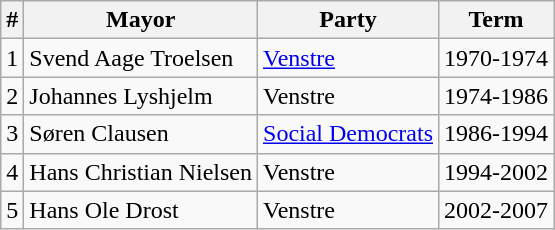<table class="wikitable">
<tr>
<th>#</th>
<th>Mayor</th>
<th>Party</th>
<th>Term</th>
</tr>
<tr>
<td>1</td>
<td>Svend Aage Troelsen</td>
<td> <a href='#'>Venstre</a></td>
<td>1970-1974</td>
</tr>
<tr>
<td>2</td>
<td>Johannes Lyshjelm</td>
<td> Venstre</td>
<td>1974-1986</td>
</tr>
<tr>
<td>3</td>
<td>Søren Clausen</td>
<td> <a href='#'>Social Democrats</a></td>
<td>1986-1994</td>
</tr>
<tr>
<td>4</td>
<td>Hans Christian Nielsen</td>
<td> Venstre</td>
<td>1994-2002</td>
</tr>
<tr>
<td>5</td>
<td>Hans Ole Drost</td>
<td> Venstre</td>
<td>2002-2007</td>
</tr>
</table>
